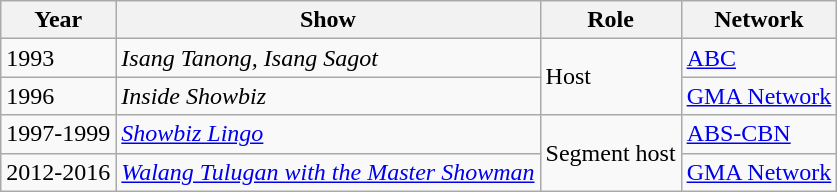<table class="wikitable">
<tr>
<th>Year</th>
<th>Show</th>
<th>Role</th>
<th>Network</th>
</tr>
<tr>
<td>1993</td>
<td><em>Isang Tanong, Isang Sagot</em></td>
<td rowspan="2">Host</td>
<td><a href='#'>ABC</a></td>
</tr>
<tr>
<td>1996</td>
<td><em>Inside Showbiz</em></td>
<td><a href='#'>GMA Network</a></td>
</tr>
<tr>
<td>1997-1999</td>
<td><em><a href='#'>Showbiz Lingo</a></em></td>
<td rowspan="2">Segment host</td>
<td><a href='#'>ABS-CBN</a></td>
</tr>
<tr>
<td>2012-2016</td>
<td><em><a href='#'>Walang Tulugan with the Master Showman</a></em></td>
<td><a href='#'>GMA Network</a></td>
</tr>
</table>
